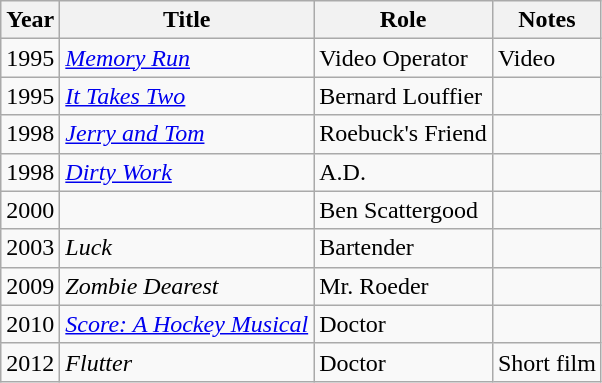<table class="wikitable sortable">
<tr>
<th>Year</th>
<th>Title</th>
<th>Role</th>
<th class="unsortable">Notes</th>
</tr>
<tr>
<td>1995</td>
<td><em><a href='#'>Memory Run</a></em></td>
<td>Video Operator</td>
<td>Video</td>
</tr>
<tr>
<td>1995</td>
<td><em><a href='#'>It Takes Two</a></em></td>
<td>Bernard Louffier</td>
<td></td>
</tr>
<tr>
<td>1998</td>
<td><em><a href='#'>Jerry and Tom</a></em></td>
<td>Roebuck's Friend</td>
<td></td>
</tr>
<tr>
<td>1998</td>
<td><em><a href='#'>Dirty Work</a></em></td>
<td>A.D.</td>
<td></td>
</tr>
<tr>
<td>2000</td>
<td><em></em></td>
<td>Ben Scattergood</td>
<td></td>
</tr>
<tr>
<td>2003</td>
<td><em>Luck</em></td>
<td>Bartender</td>
<td></td>
</tr>
<tr>
<td>2009</td>
<td><em>Zombie Dearest</em></td>
<td>Mr. Roeder</td>
<td></td>
</tr>
<tr>
<td>2010</td>
<td><em><a href='#'>Score: A Hockey Musical</a></em></td>
<td>Doctor</td>
<td></td>
</tr>
<tr>
<td>2012</td>
<td><em>Flutter</em></td>
<td>Doctor</td>
<td>Short film</td>
</tr>
</table>
